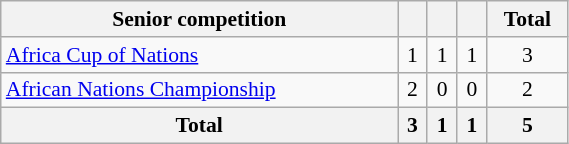<table class="wikitable" style="width:30%; font-size:90%; text-align:center">
<tr>
<th>Senior competition</th>
<th></th>
<th></th>
<th></th>
<th>Total</th>
</tr>
<tr>
<td align=left><a href='#'>Africa Cup of Nations</a></td>
<td>1</td>
<td>1</td>
<td>1</td>
<td>3</td>
</tr>
<tr>
<td align=left><a href='#'>African Nations Championship</a></td>
<td>2</td>
<td>0</td>
<td>0</td>
<td>2</td>
</tr>
<tr>
<th>Total</th>
<th>3</th>
<th>1</th>
<th>1</th>
<th>5</th>
</tr>
</table>
